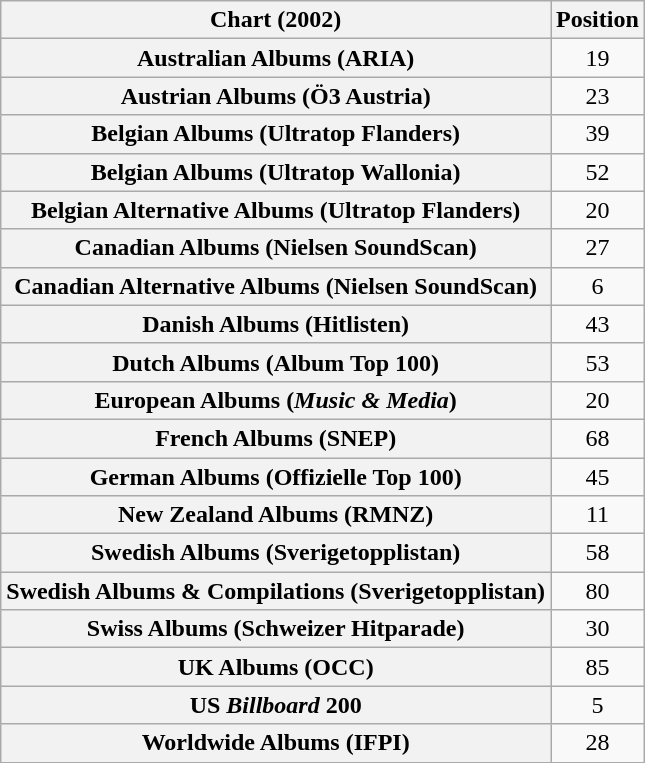<table class="wikitable plainrowheaders sortable" style="text-align:center">
<tr>
<th scope="col">Chart (2002)</th>
<th scope="col">Position</th>
</tr>
<tr>
<th scope="row">Australian Albums (ARIA)</th>
<td>19</td>
</tr>
<tr>
<th scope="row">Austrian Albums (Ö3 Austria)</th>
<td>23</td>
</tr>
<tr>
<th scope="row">Belgian Albums (Ultratop Flanders)</th>
<td>39</td>
</tr>
<tr>
<th scope="row">Belgian Albums (Ultratop Wallonia)</th>
<td>52</td>
</tr>
<tr>
<th scope="row">Belgian Alternative Albums (Ultratop Flanders)</th>
<td>20</td>
</tr>
<tr>
<th scope="row">Canadian Albums (Nielsen SoundScan)</th>
<td>27</td>
</tr>
<tr>
<th scope="row">Canadian Alternative Albums (Nielsen SoundScan)</th>
<td>6</td>
</tr>
<tr>
<th scope="row">Danish Albums (Hitlisten)</th>
<td>43</td>
</tr>
<tr>
<th scope="row">Dutch Albums (Album Top 100)</th>
<td>53</td>
</tr>
<tr>
<th scope="row">European Albums (<em>Music & Media</em>)</th>
<td>20</td>
</tr>
<tr>
<th scope="row">French Albums (SNEP)</th>
<td>68</td>
</tr>
<tr>
<th scope="row">German Albums (Offizielle Top 100)</th>
<td>45</td>
</tr>
<tr>
<th scope="row">New Zealand Albums (RMNZ)</th>
<td>11</td>
</tr>
<tr>
<th scope="row">Swedish Albums (Sverigetopplistan)</th>
<td>58</td>
</tr>
<tr>
<th scope="row">Swedish Albums & Compilations (Sverigetopplistan)</th>
<td>80</td>
</tr>
<tr>
<th scope="row">Swiss Albums (Schweizer Hitparade)</th>
<td>30</td>
</tr>
<tr>
<th scope="row">UK Albums (OCC)</th>
<td>85</td>
</tr>
<tr>
<th scope="row">US <em>Billboard</em> 200</th>
<td>5</td>
</tr>
<tr>
<th scope="row">Worldwide Albums (IFPI)</th>
<td>28</td>
</tr>
</table>
